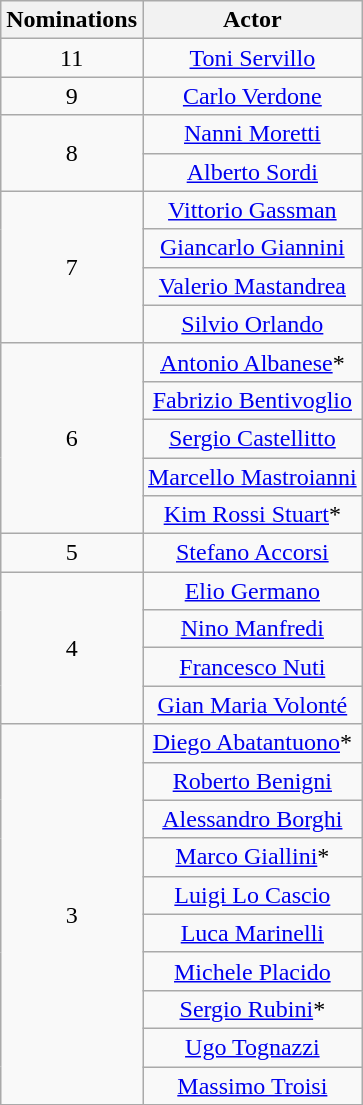<table class="wikitable" style="text-align: center;">
<tr>
<th scope="col" width="30">Nominations</th>
<th scope="col" align="center">Actor</th>
</tr>
<tr>
<td style="text-align:center;">11</td>
<td><a href='#'>Toni Servillo</a></td>
</tr>
<tr>
<td style="text-align:center;">9</td>
<td><a href='#'>Carlo Verdone</a></td>
</tr>
<tr>
<td rowspan="2" style="text-align:center;">8</td>
<td><a href='#'>Nanni Moretti</a></td>
</tr>
<tr>
<td><a href='#'>Alberto Sordi</a></td>
</tr>
<tr>
<td rowspan="4" style="text-align:center;">7</td>
<td><a href='#'>Vittorio Gassman</a></td>
</tr>
<tr>
<td><a href='#'>Giancarlo Giannini</a></td>
</tr>
<tr>
<td><a href='#'>Valerio Mastandrea</a></td>
</tr>
<tr>
<td><a href='#'>Silvio Orlando</a></td>
</tr>
<tr>
<td rowspan="5" style="text-align:center;">6</td>
<td><a href='#'>Antonio Albanese</a>*</td>
</tr>
<tr>
<td><a href='#'>Fabrizio Bentivoglio</a></td>
</tr>
<tr>
<td><a href='#'>Sergio Castellitto</a></td>
</tr>
<tr>
<td><a href='#'>Marcello Mastroianni</a></td>
</tr>
<tr>
<td><a href='#'>Kim Rossi Stuart</a>*</td>
</tr>
<tr>
<td style="text-align:center;">5</td>
<td><a href='#'>Stefano Accorsi</a></td>
</tr>
<tr>
<td rowspan="4" style="text-align:center;">4</td>
<td><a href='#'>Elio Germano</a></td>
</tr>
<tr>
<td><a href='#'>Nino Manfredi</a></td>
</tr>
<tr>
<td><a href='#'>Francesco Nuti</a></td>
</tr>
<tr>
<td><a href='#'>Gian Maria Volonté</a></td>
</tr>
<tr>
<td rowspan="10" style="text-align:center;">3</td>
<td><a href='#'>Diego Abatantuono</a>*</td>
</tr>
<tr>
<td><a href='#'>Roberto Benigni</a></td>
</tr>
<tr>
<td><a href='#'>Alessandro Borghi</a></td>
</tr>
<tr>
<td><a href='#'>Marco Giallini</a>*</td>
</tr>
<tr>
<td><a href='#'>Luigi Lo Cascio</a></td>
</tr>
<tr>
<td><a href='#'>Luca Marinelli</a></td>
</tr>
<tr>
<td><a href='#'>Michele Placido</a></td>
</tr>
<tr>
<td><a href='#'>Sergio Rubini</a>*</td>
</tr>
<tr>
<td><a href='#'>Ugo Tognazzi</a></td>
</tr>
<tr>
<td><a href='#'>Massimo Troisi</a></td>
</tr>
</table>
